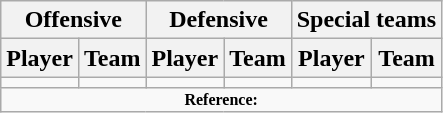<table class="wikitable" border="1">
<tr>
<th colspan="2">Offensive</th>
<th colspan="2">Defensive</th>
<th colspan="2">Special teams</th>
</tr>
<tr>
<th>Player</th>
<th>Team</th>
<th>Player</th>
<th>Team</th>
<th>Player</th>
<th>Team</th>
</tr>
<tr>
<td></td>
<td></td>
<td></td>
<td></td>
<td></td>
<td></td>
</tr>
<tr>
<td colspan="8" style="font-size: 8pt" align="center"><strong>Reference: </strong></td>
</tr>
</table>
